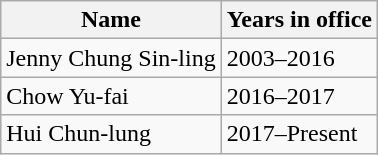<table class="wikitable">
<tr>
<th>Name</th>
<th>Years in office</th>
</tr>
<tr>
<td>Jenny Chung Sin-ling</td>
<td>2003–2016</td>
</tr>
<tr>
<td>Chow Yu-fai</td>
<td>2016–2017</td>
</tr>
<tr>
<td>Hui Chun-lung</td>
<td>2017–Present</td>
</tr>
</table>
